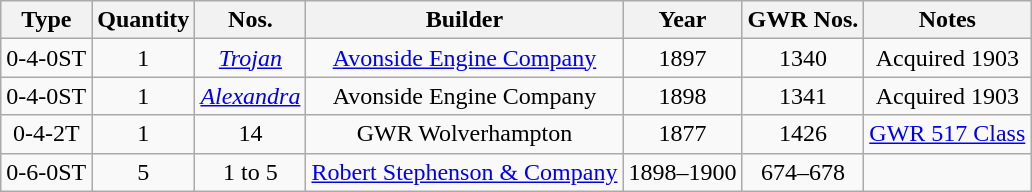<table class=wikitable style=text-align:center>
<tr>
<th>Type</th>
<th>Quantity</th>
<th>Nos.</th>
<th>Builder</th>
<th>Year</th>
<th>GWR Nos.</th>
<th>Notes</th>
</tr>
<tr>
<td>0-4-0ST</td>
<td>1</td>
<td><a href='#'><em>Trojan</em></a></td>
<td><a href='#'>Avonside Engine Company</a></td>
<td>1897</td>
<td>1340</td>
<td>Acquired 1903</td>
</tr>
<tr>
<td>0-4-0ST</td>
<td>1</td>
<td><a href='#'><em>Alexandra</em></a></td>
<td>Avonside Engine Company</td>
<td>1898</td>
<td>1341</td>
<td>Acquired 1903</td>
</tr>
<tr>
<td>0-4-2T</td>
<td>1</td>
<td>14</td>
<td Wolverhampton Works>GWR Wolverhampton</td>
<td>1877</td>
<td>1426</td>
<td><a href='#'>GWR 517 Class</a></td>
</tr>
<tr>
<td>0-6-0ST</td>
<td>5</td>
<td>1 to 5</td>
<td><a href='#'>Robert Stephenson & Company</a></td>
<td>1898–1900</td>
<td>674–678</td>
<td></td>
</tr>
</table>
